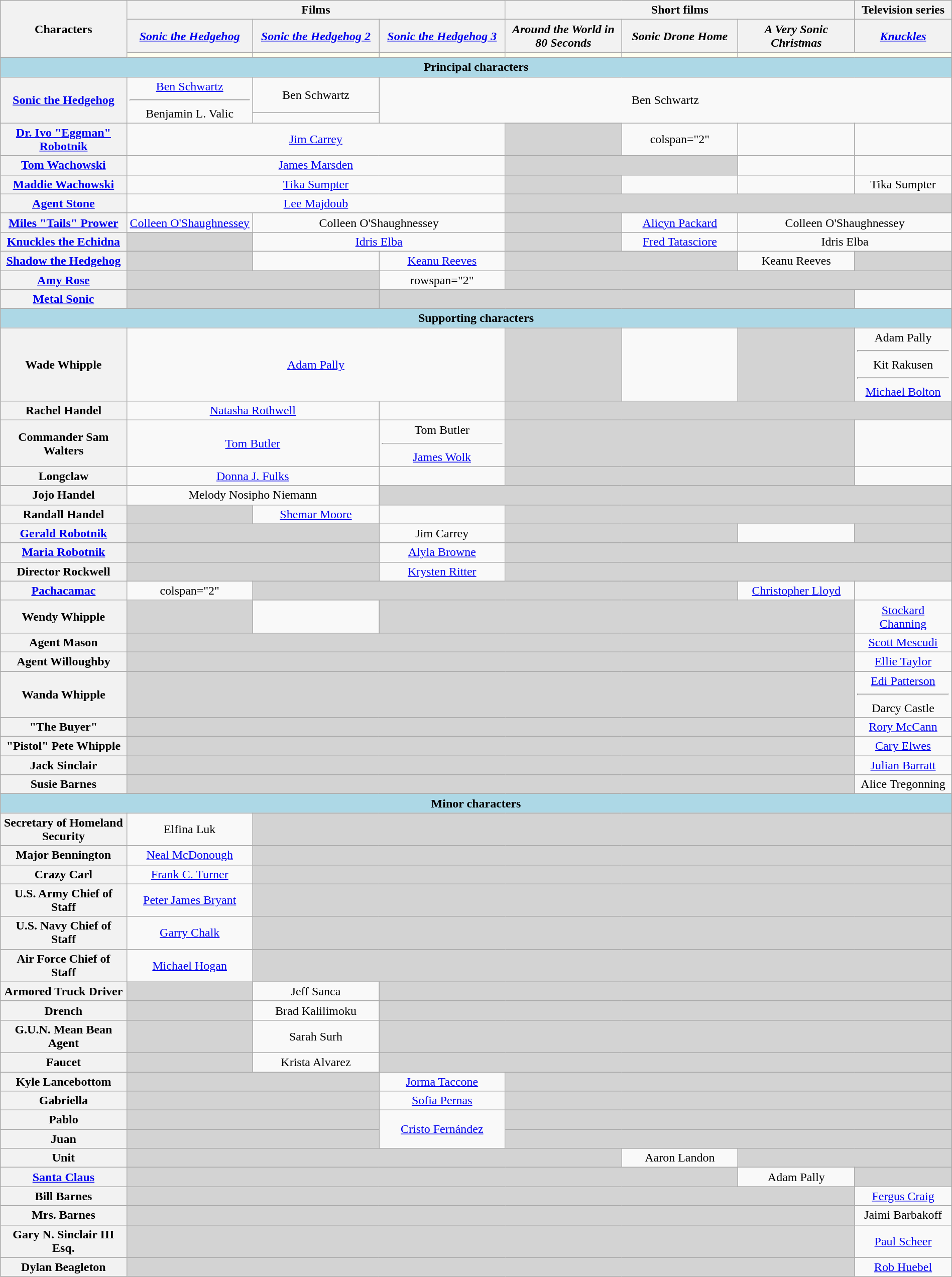<table class="wikitable" style="text-align:center" width=100%>
<tr>
<th rowspan="3" width="13%">Characters</th>
<th colspan="3">Films</th>
<th Colspan="3">Short films</th>
<th>Television series</th>
</tr>
<tr>
<th align="center" width="13%"><em><a href='#'>Sonic the Hedgehog</a></em></th>
<th align="center" width="13%"><em><a href='#'>Sonic the Hedgehog 2</a></em></th>
<th align="center" width="13%"><em><a href='#'>Sonic the Hedgehog 3</a></em></th>
<th align="center" width="12%"><em>Around the World in 80 Seconds</em></th>
<th align="center" width="12%"><em>Sonic Drone Home</em></th>
<th align="center" width="12%"><em>A Very Sonic Christmas</em></th>
<th align="center" width="10%"><em><a href='#'>Knuckles</a></em></th>
</tr>
<tr>
<th style="background:ivory;"></th>
<th style="background:ivory;"></th>
<th style="background:ivory;"></th>
<th style="background:ivory;"></th>
<th style="background:ivory;"></th>
<th colspan="2" style="background:ivory;"></th>
</tr>
<tr>
<th colspan="8" style="background-color:lightblue;">Principal characters</th>
</tr>
<tr>
<th rowspan="2"><a href='#'>Sonic the Hedgehog</a></th>
<td rowspan="2"><a href='#'>Ben Schwartz</a><hr>Benjamin L. Valic</td>
<td>Ben Schwartz</td>
<td colspan="5" rowspan="2">Ben Schwartz</td>
</tr>
<tr>
<td></td>
</tr>
<tr>
<th><a href='#'>Dr. Ivo "Eggman" Robotnik</a></th>
<td colspan="3"><a href='#'>Jim Carrey</a></td>
<td style="background-color:lightgrey;"></td>
<td>colspan="2" </td>
<td></td>
</tr>
<tr>
<th><a href='#'>Tom Wachowski</a></th>
<td colspan="3"><a href='#'>James Marsden</a></td>
<td colspan="2" style="background-color:lightgrey;"></td>
<td></td>
<td></td>
</tr>
<tr>
<th><a href='#'>Maddie Wachowski</a></th>
<td colspan="3"><a href='#'>Tika Sumpter</a></td>
<td style="background-color:lightgrey;"></td>
<td></td>
<td></td>
<td>Tika Sumpter</td>
</tr>
<tr>
<th><a href='#'>Agent Stone</a></th>
<td colspan="3"><a href='#'>Lee Majdoub</a></td>
<td colspan="4" style="background-color:lightgrey;"></td>
</tr>
<tr>
<th><a href='#'>Miles "Tails" Prower</a></th>
<td><a href='#'>Colleen O'Shaughnessey</a></td>
<td colspan="2">Colleen O'Shaughnessey</td>
<td style="background-color:lightgrey;"></td>
<td><a href='#'>Alicyn Packard</a></td>
<td colspan="2">Colleen O'Shaughnessey</td>
</tr>
<tr>
<th><a href='#'>Knuckles the Echidna</a></th>
<td style="background-color:lightgrey;"></td>
<td colspan="2"><a href='#'>Idris Elba</a></td>
<td style="background-color:lightgrey;"></td>
<td><a href='#'>Fred Tatasciore</a></td>
<td colspan="2">Idris Elba</td>
</tr>
<tr>
<th><a href='#'>Shadow the Hedgehog</a></th>
<td style="background-color:lightgrey;"></td>
<td></td>
<td><a href='#'>Keanu Reeves</a></td>
<td colspan="2" style="background-color:lightgrey;"></td>
<td>Keanu Reeves</td>
<td style="background-color:lightgrey;"></td>
</tr>
<tr>
<th><a href='#'>Amy Rose</a></th>
<td colspan="2" style="background-color:lightgrey;"></td>
<td>rowspan="2" </td>
<td colspan="4" style="background-color:lightgrey;"></td>
</tr>
<tr>
<th><a href='#'>Metal Sonic</a></th>
<td colspan="2" style="background-color:lightgrey;"></td>
<td colspan="4" style="background-color:lightgrey;"></td>
</tr>
<tr>
<th colspan="8" style="background-color:lightblue;">Supporting characters</th>
</tr>
<tr>
<th>Wade Whipple</th>
<td colspan="3"><a href='#'>Adam Pally</a></td>
<td style="background-color:lightgrey;"></td>
<td></td>
<td style="background-color:lightgrey;"></td>
<td>Adam Pally<hr>Kit Rakusen<hr><a href='#'>Michael Bolton</a></td>
</tr>
<tr>
<th>Rachel Handel</th>
<td colspan="2"><a href='#'>Natasha Rothwell</a></td>
<td></td>
<td colspan="4" style="background-color:lightgrey;"></td>
</tr>
<tr>
<th>Commander Sam Walters</th>
<td colspan="2"><a href='#'>Tom Butler</a></td>
<td>Tom Butler<hr><a href='#'>James Wolk</a></td>
<td colspan="3" style="background-color:lightgrey;"></td>
<td></td>
</tr>
<tr>
<th>Longclaw</th>
<td colspan="2"><a href='#'>Donna J. Fulks</a></td>
<td></td>
<td colspan="3" style="background-color:lightgrey;"></td>
<td></td>
</tr>
<tr>
<th>Jojo Handel</th>
<td colspan="2">Melody Nosipho Niemann</td>
<td colspan="5" style="background-color:lightgrey;"></td>
</tr>
<tr>
<th>Randall Handel</th>
<td style="background-color:lightgrey;"></td>
<td><a href='#'>Shemar Moore</a></td>
<td></td>
<td colspan="4" style="background-color:lightgrey;"></td>
</tr>
<tr>
<th><a href='#'>Gerald Robotnik</a></th>
<td colspan="2" style="background-color:lightgrey;"></td>
<td>Jim Carrey</td>
<td colspan="2" style="background-color:lightgrey;"></td>
<td></td>
<td style="background-color:lightgrey;"></td>
</tr>
<tr>
<th><a href='#'>Maria Robotnik</a></th>
<td colspan="2" style="background-color:lightgrey;"></td>
<td><a href='#'>Alyla Browne</a></td>
<td colspan="4" style="background-color:lightgrey;"></td>
</tr>
<tr>
<th>Director Rockwell</th>
<td colspan="2" style="background-color:lightgrey;"></td>
<td><a href='#'>Krysten Ritter</a></td>
<td colspan="4" style="background-color:lightgrey;"></td>
</tr>
<tr>
<th><a href='#'>Pachacamac</a></th>
<td>colspan="2" </td>
<td colspan="4" style="background-color:lightgrey;"></td>
<td><a href='#'>Christopher Lloyd</a></td>
</tr>
<tr>
<th>Wendy Whipple</th>
<td style="background-color:lightgrey;"></td>
<td></td>
<td colspan="4" style="background-color:lightgrey;"></td>
<td><a href='#'>Stockard Channing</a></td>
</tr>
<tr>
<th>Agent Mason</th>
<td colspan="6" style="background-color:lightgrey;"></td>
<td><a href='#'>Scott Mescudi</a></td>
</tr>
<tr>
<th>Agent Willoughby</th>
<td colspan="6" style="background-color:lightgrey;"></td>
<td><a href='#'>Ellie Taylor</a></td>
</tr>
<tr>
<th>Wanda Whipple</th>
<td colspan="6" style="background-color:lightgrey;"></td>
<td><a href='#'>Edi Patterson</a><hr>Darcy Castle</td>
</tr>
<tr>
<th>"The Buyer"</th>
<td colspan="6" style="background-color:lightgrey;"></td>
<td><a href='#'>Rory McCann</a></td>
</tr>
<tr>
<th>"Pistol" Pete Whipple</th>
<td colspan="6" style="background-color:lightgrey;"></td>
<td><a href='#'>Cary Elwes</a></td>
</tr>
<tr>
<th>Jack Sinclair</th>
<td colspan="6" style="background-color:lightgrey;"></td>
<td><a href='#'>Julian Barratt</a></td>
</tr>
<tr>
<th>Susie Barnes</th>
<td colspan="6" style="background-color:lightgrey;"></td>
<td>Alice Tregonning</td>
</tr>
<tr>
<th colspan="8" style="background-color:lightblue;">Minor characters</th>
</tr>
<tr>
<th>Secretary of Homeland Security</th>
<td>Elfina Luk</td>
<td colspan="6" style="background-color:lightgrey;"></td>
</tr>
<tr>
<th>Major Bennington</th>
<td><a href='#'>Neal McDonough</a></td>
<td colspan="6" style="background-color:lightgrey;"></td>
</tr>
<tr>
<th>Crazy Carl</th>
<td><a href='#'>Frank C. Turner</a></td>
<td colspan="6" style="background-color:lightgrey;"></td>
</tr>
<tr>
<th>U.S. Army Chief of Staff</th>
<td><a href='#'>Peter James Bryant</a></td>
<td colspan="6" style="background-color:lightgrey;"></td>
</tr>
<tr>
<th>U.S. Navy Chief of Staff</th>
<td><a href='#'>Garry Chalk</a></td>
<td colspan="6" style="background-color:lightgrey;"></td>
</tr>
<tr>
<th>Air Force Chief of Staff</th>
<td><a href='#'>Michael Hogan</a></td>
<td colspan="6" style="background-color:lightgrey;"></td>
</tr>
<tr>
<th>Armored Truck Driver</th>
<td style="background-color:lightgrey;"></td>
<td>Jeff Sanca</td>
<td colspan="5" style="background-color:lightgrey;"></td>
</tr>
<tr>
<th>Drench</th>
<td style="background-color:lightgrey;"></td>
<td>Brad Kalilimoku</td>
<td colspan="5" style="background-color:lightgrey;"></td>
</tr>
<tr>
<th>G.U.N. Mean Bean Agent</th>
<td style="background-color:lightgrey;"></td>
<td>Sarah Surh</td>
<td colspan="5" style="background-color:lightgrey;"></td>
</tr>
<tr>
<th>Faucet</th>
<td style="background-color:lightgrey;"></td>
<td>Krista Alvarez</td>
<td colspan="5" style="background-color:lightgrey;"></td>
</tr>
<tr>
<th>Kyle Lancebottom</th>
<td colspan="2" style="background-color:lightgrey;"></td>
<td><a href='#'>Jorma Taccone</a></td>
<td colspan="6" style="background-color:lightgrey;"></td>
</tr>
<tr>
<th>Gabriella</th>
<td colspan="2" style="background-color:lightgrey;"></td>
<td><a href='#'>Sofia Pernas</a></td>
<td colspan="4" style="background-color:lightgrey;"></td>
</tr>
<tr>
<th>Pablo</th>
<td colspan="2" style="background-color:lightgrey;"></td>
<td rowspan="2"><a href='#'>Cristo Fernández</a></td>
<td colspan="4" style="background-color:lightgrey;"></td>
</tr>
<tr>
<th>Juan</th>
<td colspan="2" style="background-color:lightgrey;"></td>
<td colspan="4" style="background-color:lightgrey;"></td>
</tr>
<tr>
<th>Unit</th>
<td colspan="4" style="background-color:lightgrey;"></td>
<td>Aaron Landon</td>
<td colspan="2" style="background-color:lightgrey;"></td>
</tr>
<tr>
<th><a href='#'>Santa Claus</a></th>
<td colspan="5" style="background-color:lightgrey;"></td>
<td>Adam Pally</td>
<td style="background-color:lightgrey;"></td>
</tr>
<tr>
<th>Bill Barnes</th>
<td colspan="6" style="background-color:lightgrey;"></td>
<td><a href='#'>Fergus Craig</a></td>
</tr>
<tr>
<th>Mrs. Barnes</th>
<td colspan="6" style="background-color:lightgrey;"></td>
<td>Jaimi Barbakoff</td>
</tr>
<tr>
<th>Gary N. Sinclair III Esq.</th>
<td colspan="6" style="background-color:lightgrey;"></td>
<td><a href='#'>Paul Scheer</a></td>
</tr>
<tr>
<th>Dylan Beagleton</th>
<td colspan="6" style="background-color:lightgrey;"></td>
<td><a href='#'>Rob Huebel</a></td>
</tr>
</table>
